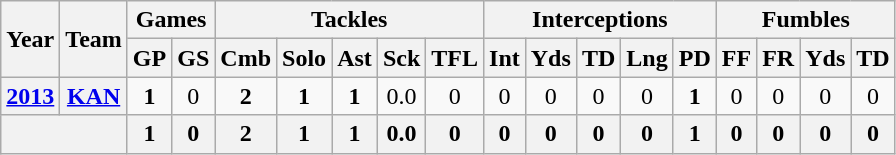<table class="wikitable" style="text-align:center">
<tr>
<th rowspan="2">Year</th>
<th rowspan="2">Team</th>
<th colspan="2">Games</th>
<th colspan="5">Tackles</th>
<th colspan="5">Interceptions</th>
<th colspan="4">Fumbles</th>
</tr>
<tr>
<th>GP</th>
<th>GS</th>
<th>Cmb</th>
<th>Solo</th>
<th>Ast</th>
<th>Sck</th>
<th>TFL</th>
<th>Int</th>
<th>Yds</th>
<th>TD</th>
<th>Lng</th>
<th>PD</th>
<th>FF</th>
<th>FR</th>
<th>Yds</th>
<th>TD</th>
</tr>
<tr>
<th><a href='#'>2013</a></th>
<th><a href='#'>KAN</a></th>
<td><strong>1</strong></td>
<td>0</td>
<td><strong>2</strong></td>
<td><strong>1</strong></td>
<td><strong>1</strong></td>
<td>0.0</td>
<td>0</td>
<td>0</td>
<td>0</td>
<td>0</td>
<td>0</td>
<td><strong>1</strong></td>
<td>0</td>
<td>0</td>
<td>0</td>
<td>0</td>
</tr>
<tr>
<th colspan="2"></th>
<th>1</th>
<th>0</th>
<th>2</th>
<th>1</th>
<th>1</th>
<th>0.0</th>
<th>0</th>
<th>0</th>
<th>0</th>
<th>0</th>
<th>0</th>
<th>1</th>
<th>0</th>
<th>0</th>
<th>0</th>
<th>0</th>
</tr>
</table>
